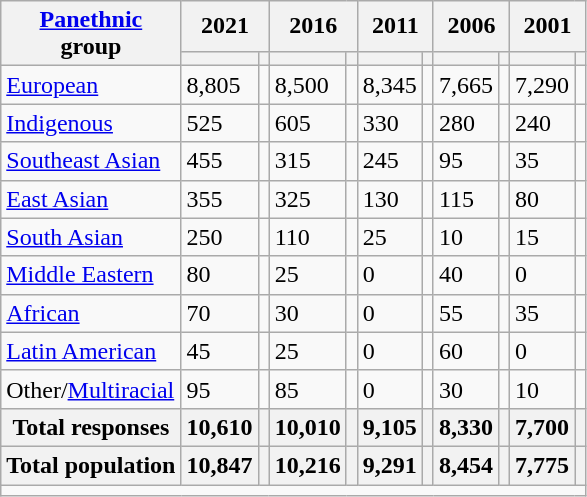<table class="wikitable collapsible sortable">
<tr>
<th rowspan="2"><a href='#'>Panethnic</a><br>group</th>
<th colspan="2">2021</th>
<th colspan="2">2016</th>
<th colspan="2">2011</th>
<th colspan="2">2006</th>
<th colspan="2">2001</th>
</tr>
<tr>
<th><a href='#'></a></th>
<th></th>
<th></th>
<th></th>
<th></th>
<th></th>
<th></th>
<th></th>
<th></th>
<th></th>
</tr>
<tr>
<td><a href='#'>European</a></td>
<td>8,805</td>
<td></td>
<td>8,500</td>
<td></td>
<td>8,345</td>
<td></td>
<td>7,665</td>
<td></td>
<td>7,290</td>
<td></td>
</tr>
<tr>
<td><a href='#'>Indigenous</a></td>
<td>525</td>
<td></td>
<td>605</td>
<td></td>
<td>330</td>
<td></td>
<td>280</td>
<td></td>
<td>240</td>
<td></td>
</tr>
<tr>
<td><a href='#'>Southeast Asian</a></td>
<td>455</td>
<td></td>
<td>315</td>
<td></td>
<td>245</td>
<td></td>
<td>95</td>
<td></td>
<td>35</td>
<td></td>
</tr>
<tr>
<td><a href='#'>East Asian</a></td>
<td>355</td>
<td></td>
<td>325</td>
<td></td>
<td>130</td>
<td></td>
<td>115</td>
<td></td>
<td>80</td>
<td></td>
</tr>
<tr>
<td><a href='#'>South Asian</a></td>
<td>250</td>
<td></td>
<td>110</td>
<td></td>
<td>25</td>
<td></td>
<td>10</td>
<td></td>
<td>15</td>
<td></td>
</tr>
<tr>
<td><a href='#'>Middle Eastern</a></td>
<td>80</td>
<td></td>
<td>25</td>
<td></td>
<td>0</td>
<td></td>
<td>40</td>
<td></td>
<td>0</td>
<td></td>
</tr>
<tr>
<td><a href='#'>African</a></td>
<td>70</td>
<td></td>
<td>30</td>
<td></td>
<td>0</td>
<td></td>
<td>55</td>
<td></td>
<td>35</td>
<td></td>
</tr>
<tr>
<td><a href='#'>Latin American</a></td>
<td>45</td>
<td></td>
<td>25</td>
<td></td>
<td>0</td>
<td></td>
<td>60</td>
<td></td>
<td>0</td>
<td></td>
</tr>
<tr>
<td>Other/<a href='#'>Multiracial</a></td>
<td>95</td>
<td></td>
<td>85</td>
<td></td>
<td>0</td>
<td></td>
<td>30</td>
<td></td>
<td>10</td>
<td></td>
</tr>
<tr>
<th>Total responses</th>
<th>10,610</th>
<th></th>
<th>10,010</th>
<th></th>
<th>9,105</th>
<th></th>
<th>8,330</th>
<th></th>
<th>7,700</th>
<th></th>
</tr>
<tr>
<th>Total population</th>
<th>10,847</th>
<th></th>
<th>10,216</th>
<th></th>
<th>9,291</th>
<th></th>
<th>8,454</th>
<th></th>
<th>7,775</th>
<th></th>
</tr>
<tr class="sortbottom">
<td colspan="15"></td>
</tr>
</table>
